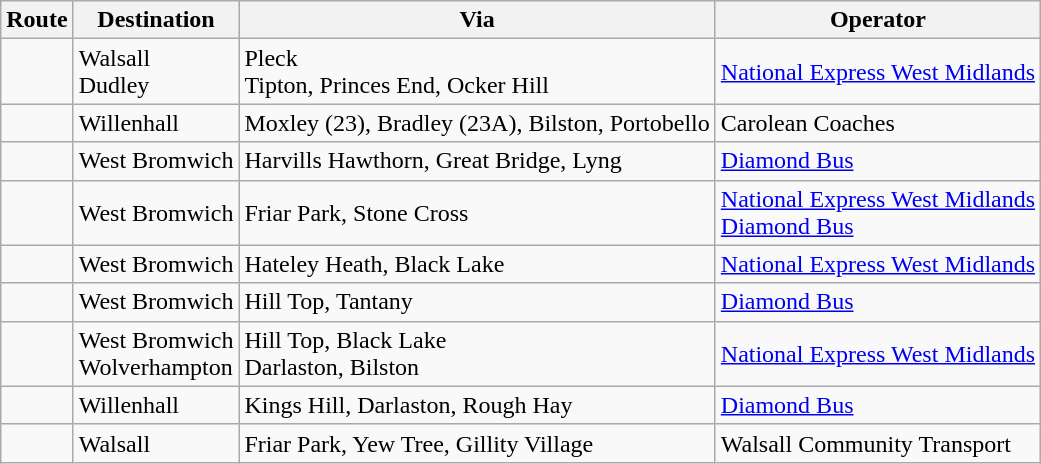<table class="wikitable sortable">
<tr>
<th>Route</th>
<th>Destination</th>
<th>Via</th>
<th>Operator</th>
</tr>
<tr>
<td><strong></strong></td>
<td>Walsall<br>Dudley</td>
<td>Pleck<br>Tipton, Princes End, Ocker Hill</td>
<td><a href='#'>National Express West Midlands</a></td>
</tr>
<tr>
<td><strong></strong></td>
<td>Willenhall</td>
<td>Moxley (23), Bradley (23A), Bilston, Portobello</td>
<td>Carolean Coaches</td>
</tr>
<tr>
<td><strong></strong></td>
<td>West Bromwich</td>
<td>Harvills Hawthorn, Great Bridge, Lyng</td>
<td><a href='#'>Diamond Bus</a></td>
</tr>
<tr>
<td><strong></strong><br><strong></strong></td>
<td>West Bromwich</td>
<td>Friar Park, Stone Cross</td>
<td><a href='#'>National Express West Midlands</a><br><a href='#'>Diamond Bus</a></td>
</tr>
<tr>
<td><strong></strong></td>
<td>West Bromwich</td>
<td>Hateley Heath, Black Lake</td>
<td><a href='#'>National Express West Midlands</a></td>
</tr>
<tr>
<td><strong></strong></td>
<td>West Bromwich</td>
<td>Hill Top, Tantany</td>
<td><a href='#'>Diamond Bus</a></td>
</tr>
<tr>
<td><strong></strong></td>
<td>West Bromwich<br>Wolverhampton</td>
<td>Hill Top, Black Lake<br>Darlaston, Bilston</td>
<td><a href='#'>National Express West Midlands</a></td>
</tr>
<tr>
<td><strong></strong></td>
<td>Willenhall</td>
<td>Kings Hill, Darlaston, Rough Hay</td>
<td><a href='#'>Diamond Bus</a></td>
</tr>
<tr>
<td><strong></strong></td>
<td>Walsall</td>
<td>Friar Park, Yew Tree, Gillity Village</td>
<td>Walsall Community Transport</td>
</tr>
</table>
